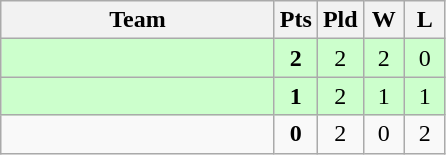<table class=wikitable style="text-align:center">
<tr>
<th width=175>Team</th>
<th width=20>Pts</th>
<th width=20>Pld</th>
<th width=20>W</th>
<th width=20>L</th>
</tr>
<tr bgcolor="#ccffcc">
<td style="text-align:left"></td>
<td><strong>2</strong></td>
<td>2</td>
<td>2</td>
<td>0</td>
</tr>
<tr bgcolor="#ccffcc">
<td style="text-align:left"></td>
<td><strong>1</strong></td>
<td>2</td>
<td>1</td>
<td>1</td>
</tr>
<tr>
<td style="text-align:left"></td>
<td><strong>0</strong></td>
<td>2</td>
<td>0</td>
<td>2</td>
</tr>
</table>
